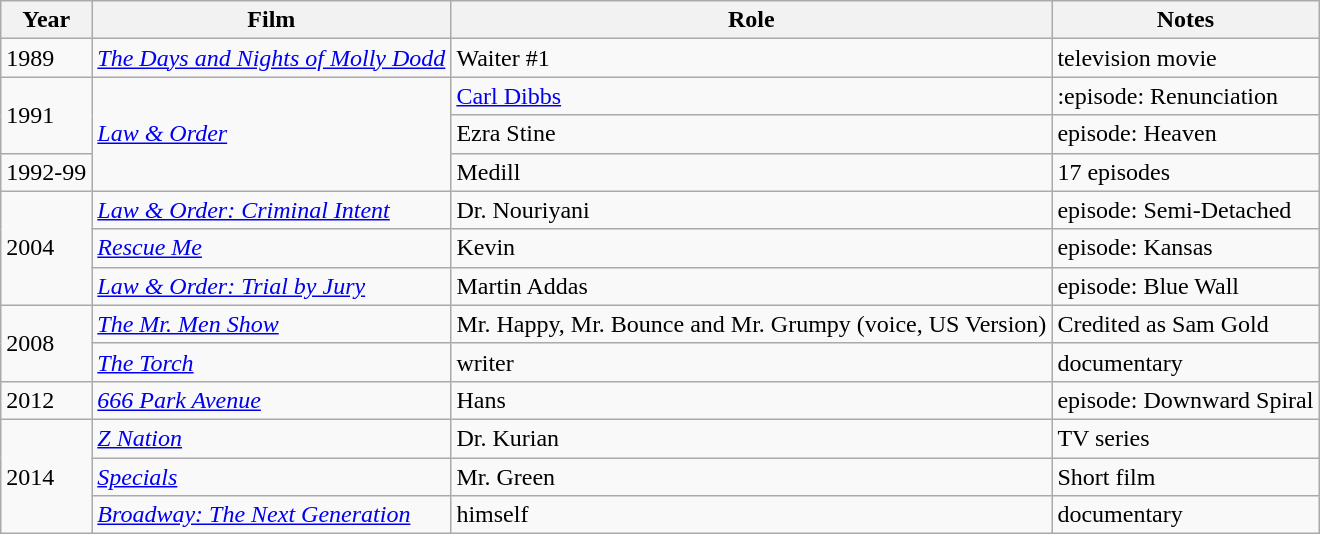<table class="wikitable sortable">
<tr>
<th>Year</th>
<th>Film</th>
<th>Role</th>
<th class="unsortable">Notes</th>
</tr>
<tr>
<td>1989</td>
<td><em><a href='#'>The Days and Nights of Molly Dodd</a></em></td>
<td>Waiter #1</td>
<td>television movie</td>
</tr>
<tr>
<td rowspan="2">1991</td>
<td rowspan="3"><em><a href='#'>Law & Order</a></em></td>
<td><a href='#'>Carl Dibbs</a></td>
<td>:episode: Renunciation</td>
</tr>
<tr>
<td>Ezra Stine</td>
<td>episode: Heaven</td>
</tr>
<tr>
<td>1992-99</td>
<td>Medill</td>
<td>17 episodes</td>
</tr>
<tr>
<td rowspan="3">2004</td>
<td><em><a href='#'>Law & Order: Criminal Intent</a></em></td>
<td>Dr. Nouriyani</td>
<td>episode: Semi-Detached</td>
</tr>
<tr>
<td><em><a href='#'>Rescue Me</a></em></td>
<td>Kevin</td>
<td>episode: Kansas</td>
</tr>
<tr>
<td><em><a href='#'>Law & Order: Trial by Jury</a></em></td>
<td>Martin Addas</td>
<td>episode: Blue Wall</td>
</tr>
<tr>
<td rowspan="2">2008</td>
<td><em><a href='#'>The Mr. Men Show</a></em></td>
<td>Mr. Happy, Mr. Bounce and Mr. Grumpy (voice, US Version)</td>
<td>Credited as Sam Gold</td>
</tr>
<tr>
<td><em><a href='#'>The Torch</a></em></td>
<td>writer</td>
<td>documentary</td>
</tr>
<tr>
<td>2012</td>
<td><em><a href='#'>666 Park Avenue</a></em></td>
<td>Hans</td>
<td>episode: Downward Spiral</td>
</tr>
<tr>
<td rowspan="3">2014</td>
<td><em><a href='#'>Z Nation</a></em></td>
<td>Dr. Kurian</td>
<td>TV series</td>
</tr>
<tr>
<td><em><a href='#'>Specials</a></em></td>
<td>Mr. Green</td>
<td>Short film</td>
</tr>
<tr>
<td><em><a href='#'>Broadway: The Next Generation</a></em></td>
<td>himself</td>
<td>documentary</td>
</tr>
</table>
